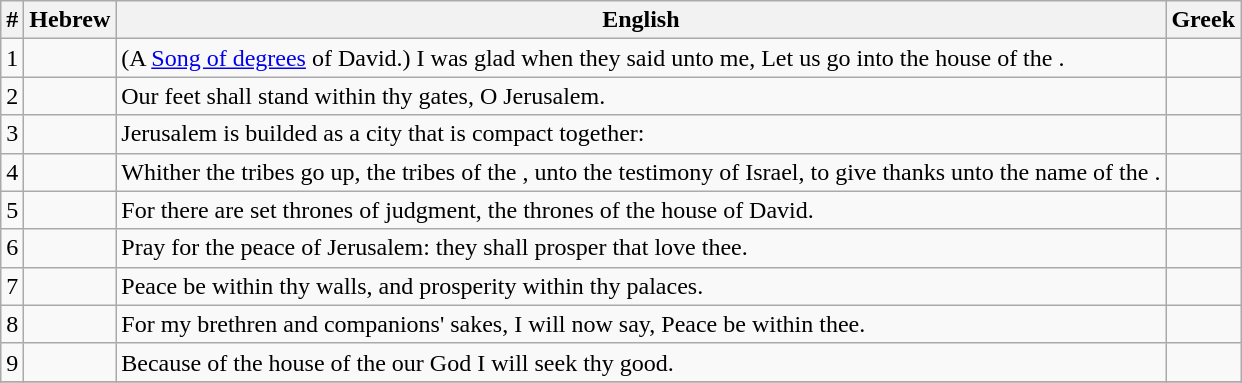<table class=wikitable>
<tr>
<th>#</th>
<th>Hebrew</th>
<th>English</th>
<th>Greek</th>
</tr>
<tr>
<td style="text-align:right">1</td>
<td style="text-align:right"></td>
<td>(A <a href='#'>Song of degrees</a> of David.) I was glad when they said unto me, Let us go into the house of the .</td>
<td></td>
</tr>
<tr>
<td style="text-align:right">2</td>
<td style="text-align:right"></td>
<td>Our feet shall stand within thy gates, O Jerusalem.</td>
<td></td>
</tr>
<tr>
<td style="text-align:right">3</td>
<td style="text-align:right"></td>
<td>Jerusalem is builded as a city that is compact together:</td>
<td></td>
</tr>
<tr>
<td style="text-align:right">4</td>
<td style="text-align:right"></td>
<td>Whither the tribes go up, the tribes of the , unto the testimony of Israel, to give thanks unto the name of the .</td>
<td></td>
</tr>
<tr>
<td style="text-align:right">5</td>
<td style="text-align:right"></td>
<td>For there are set thrones of judgment, the thrones of the house of David.</td>
<td></td>
</tr>
<tr>
<td style="text-align:right">6</td>
<td style="text-align:right"></td>
<td>Pray for the peace of Jerusalem: they shall prosper that love thee.</td>
<td></td>
</tr>
<tr>
<td style="text-align:right">7</td>
<td style="text-align:right"></td>
<td>Peace be within thy walls, and prosperity within thy palaces.</td>
<td></td>
</tr>
<tr>
<td style="text-align:right">8</td>
<td style="text-align:right"></td>
<td>For my brethren and companions' sakes, I will now say, Peace be within thee.</td>
<td></td>
</tr>
<tr>
<td style="text-align:right">9</td>
<td style="text-align:right"></td>
<td>Because of the house of the  our God I will seek thy good.</td>
<td></td>
</tr>
<tr>
</tr>
</table>
